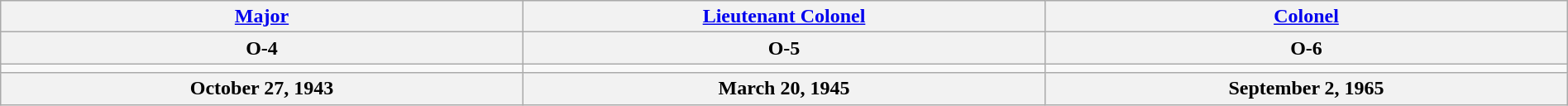<table class="wikitable"  style=" margin:auto; width:100%;">
<tr>
<th><a href='#'>Major</a></th>
<th><a href='#'>Lieutenant Colonel</a></th>
<th><a href='#'>Colonel</a></th>
</tr>
<tr>
<th>O-4</th>
<th>O-5</th>
<th>O-6</th>
</tr>
<tr>
<td style="text-align:center; width:16%;"></td>
<td style="text-align:center; width:16%;"></td>
<td style="text-align:center; width:16%;"></td>
</tr>
<tr>
<th>October 27, 1943</th>
<th>March 20, 1945</th>
<th>September 2, 1965</th>
</tr>
</table>
